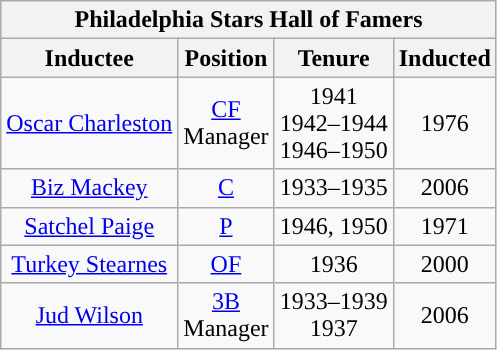<table class="wikitable" style="text-align:center">
<tr>
<th colspan=4>Philadelphia Stars Hall of Famers</th>
</tr>
<tr>
<th>Inductee</th>
<th>Position</th>
<th>Tenure</th>
<th>Inducted</th>
</tr>
<tr>
<td><a href='#'>Oscar Charleston</a></td>
<td><a href='#'>CF</a><br>Manager</td>
<td>1941<br>1942–1944<br>1946–1950</td>
<td>1976</td>
</tr>
<tr>
<td><a href='#'>Biz Mackey</a></td>
<td><a href='#'>C</a></td>
<td>1933–1935</td>
<td>2006</td>
</tr>
<tr>
<td><a href='#'>Satchel Paige</a></td>
<td><a href='#'>P</a></td>
<td>1946, 1950</td>
<td>1971</td>
</tr>
<tr>
<td><a href='#'>Turkey Stearnes</a></td>
<td><a href='#'>OF</a></td>
<td>1936</td>
<td>2000</td>
</tr>
<tr>
<td><a href='#'>Jud Wilson</a></td>
<td><a href='#'>3B</a><br>Manager</td>
<td>1933–1939<br>1937</td>
<td>2006</td>
</tr>
</table>
